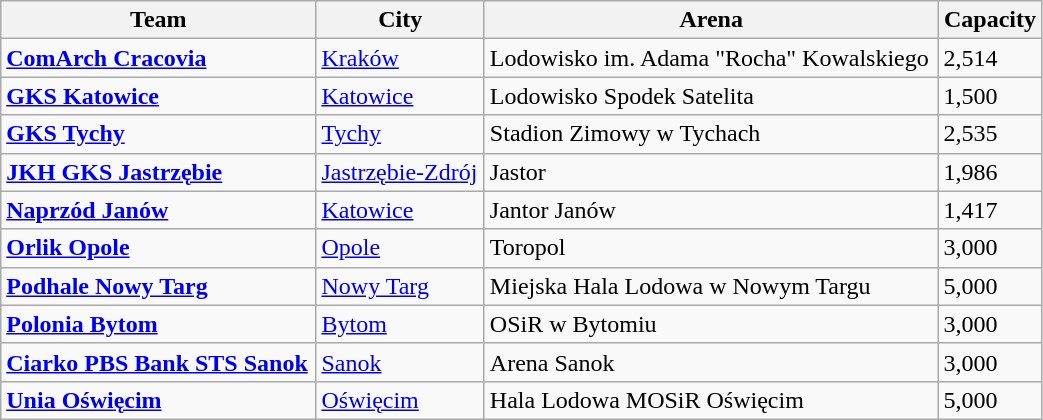<table class="wikitable sortable" style="text-align:left" width=55%>
<tr>
<th>Team</th>
<th>City</th>
<th>Arena</th>
<th>Capacity</th>
</tr>
<tr>
<td><strong><a href='#'>ComArch Cracovia</a></strong></td>
<td><a href='#'>Kraków</a></td>
<td>Lodowisko im. Adama "Rocha" Kowalskiego</td>
<td>2,514</td>
</tr>
<tr>
<td><strong><a href='#'>GKS Katowice</a></strong></td>
<td><a href='#'>Katowice</a></td>
<td>Lodowisko Spodek Satelita</td>
<td>1,500</td>
</tr>
<tr>
<td><strong><a href='#'>GKS Tychy</a></strong></td>
<td><a href='#'>Tychy</a></td>
<td>Stadion Zimowy w Tychach</td>
<td>2,535</td>
</tr>
<tr>
<td><strong><a href='#'>JKH GKS Jastrzębie</a></strong></td>
<td><a href='#'>Jastrzębie-Zdrój</a></td>
<td>Jastor</td>
<td>1,986</td>
</tr>
<tr>
<td><strong><a href='#'>Naprzód Janów</a></strong></td>
<td><a href='#'>Katowice</a></td>
<td>Jantor Janów</td>
<td>1,417</td>
</tr>
<tr>
<td><strong><a href='#'>Orlik Opole</a></strong></td>
<td><a href='#'>Opole</a></td>
<td>Toropol</td>
<td>3,000</td>
</tr>
<tr>
<td><strong><a href='#'>Podhale Nowy Targ</a></strong></td>
<td><a href='#'>Nowy Targ</a></td>
<td>Miejska Hala Lodowa w Nowym Targu</td>
<td>5,000</td>
</tr>
<tr>
<td><strong><a href='#'>Polonia Bytom</a></strong></td>
<td><a href='#'>Bytom</a></td>
<td>OSiR w Bytomiu</td>
<td>3,000</td>
</tr>
<tr>
<td><strong><a href='#'>Ciarko PBS Bank STS Sanok</a></strong></td>
<td><a href='#'>Sanok</a></td>
<td>Arena Sanok</td>
<td>3,000</td>
</tr>
<tr>
<td><strong><a href='#'>Unia Oświęcim</a></strong></td>
<td><a href='#'>Oświęcim</a></td>
<td>Hala Lodowa MOSiR Oświęcim</td>
<td>5,000</td>
</tr>
</table>
